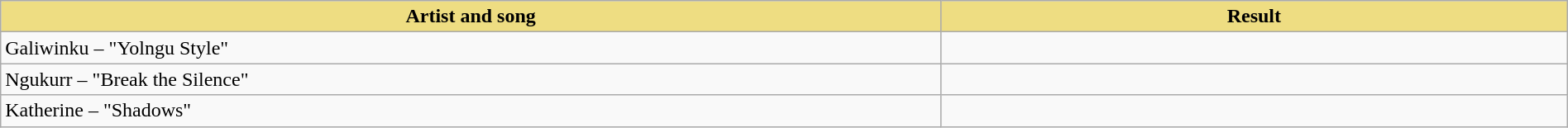<table class="wikitable" width=100%>
<tr>
<th style="width:15%;background:#EEDD82;">Artist and song</th>
<th style="width:10%;background:#EEDD82;">Result</th>
</tr>
<tr>
<td>Galiwinku – "Yolngu Style"</td>
<td></td>
</tr>
<tr>
<td>Ngukurr – "Break the Silence"</td>
<td></td>
</tr>
<tr>
<td>Katherine – "Shadows"</td>
<td></td>
</tr>
</table>
